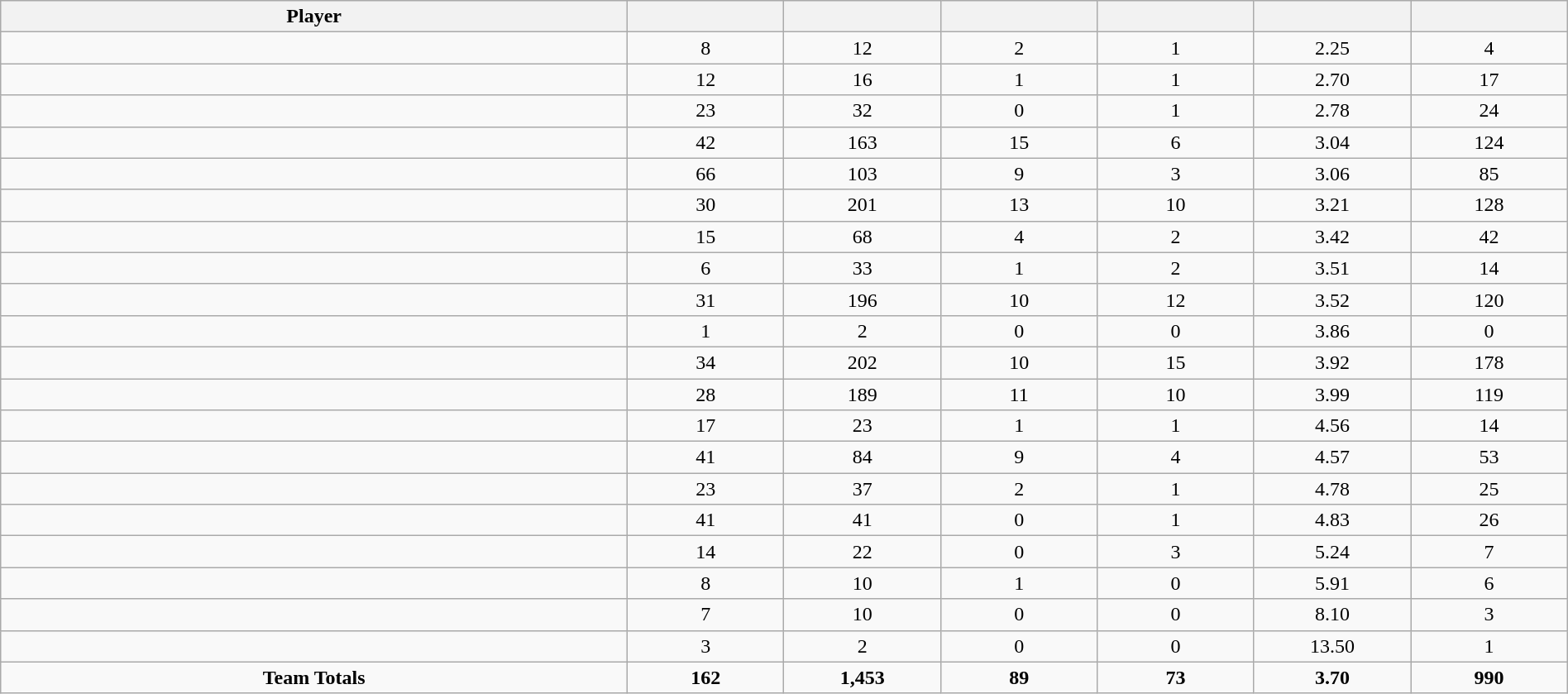<table class="wikitable sortable" style="text-align:center;" width="100%">
<tr>
<th width="40%">Player</th>
<th width="10%"></th>
<th width="10%" data-sort-type="number"></th>
<th width="10%"></th>
<th width="10%"></th>
<th width="10%"></th>
<th width="10%"></th>
</tr>
<tr>
<td></td>
<td>8</td>
<td>12</td>
<td>2</td>
<td>1</td>
<td>2.25</td>
<td>4</td>
</tr>
<tr>
<td></td>
<td>12</td>
<td>16</td>
<td>1</td>
<td>1</td>
<td>2.70</td>
<td>17</td>
</tr>
<tr>
<td></td>
<td>23</td>
<td>32</td>
<td>0</td>
<td>1</td>
<td>2.78</td>
<td>24</td>
</tr>
<tr>
<td></td>
<td>42</td>
<td>163</td>
<td>15</td>
<td>6</td>
<td>3.04</td>
<td>124</td>
</tr>
<tr>
<td></td>
<td>66</td>
<td>103</td>
<td>9</td>
<td>3</td>
<td>3.06</td>
<td>85</td>
</tr>
<tr>
<td></td>
<td>30</td>
<td>201</td>
<td>13</td>
<td>10</td>
<td>3.21</td>
<td>128</td>
</tr>
<tr>
<td></td>
<td>15</td>
<td>68</td>
<td>4</td>
<td>2</td>
<td>3.42</td>
<td>42</td>
</tr>
<tr>
<td></td>
<td>6</td>
<td>33</td>
<td>1</td>
<td>2</td>
<td>3.51</td>
<td>14</td>
</tr>
<tr>
<td></td>
<td>31</td>
<td>196</td>
<td>10</td>
<td>12</td>
<td>3.52</td>
<td>120</td>
</tr>
<tr>
<td></td>
<td>1</td>
<td>2</td>
<td>0</td>
<td>0</td>
<td>3.86</td>
<td>0</td>
</tr>
<tr>
<td></td>
<td>34</td>
<td>202</td>
<td>10</td>
<td>15</td>
<td>3.92</td>
<td>178</td>
</tr>
<tr>
<td></td>
<td>28</td>
<td>189</td>
<td>11</td>
<td>10</td>
<td>3.99</td>
<td>119</td>
</tr>
<tr>
<td></td>
<td>17</td>
<td>23</td>
<td>1</td>
<td>1</td>
<td>4.56</td>
<td>14</td>
</tr>
<tr>
<td></td>
<td>41</td>
<td>84</td>
<td>9</td>
<td>4</td>
<td>4.57</td>
<td>53</td>
</tr>
<tr>
<td></td>
<td>23</td>
<td>37</td>
<td>2</td>
<td>1</td>
<td>4.78</td>
<td>25</td>
</tr>
<tr>
<td></td>
<td>41</td>
<td>41</td>
<td>0</td>
<td>1</td>
<td>4.83</td>
<td>26</td>
</tr>
<tr>
<td></td>
<td>14</td>
<td>22</td>
<td>0</td>
<td>3</td>
<td>5.24</td>
<td>7</td>
</tr>
<tr>
<td></td>
<td>8</td>
<td>10</td>
<td>1</td>
<td>0</td>
<td>5.91</td>
<td>6</td>
</tr>
<tr>
<td></td>
<td>7</td>
<td>10</td>
<td>0</td>
<td>0</td>
<td>8.10</td>
<td>3</td>
</tr>
<tr>
<td></td>
<td>3</td>
<td>2</td>
<td>0</td>
<td>0</td>
<td>13.50</td>
<td>1</td>
</tr>
<tr>
<td><strong>Team Totals</strong></td>
<td><strong>162</strong></td>
<td><strong>1,453</strong></td>
<td><strong>89</strong></td>
<td><strong>73</strong></td>
<td><strong>3.70</strong></td>
<td><strong>990</strong></td>
</tr>
</table>
